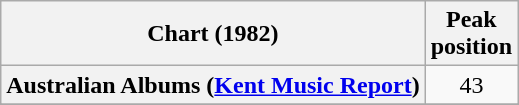<table class="wikitable sortable plainrowheaders" style="text-align:center">
<tr>
<th scope="col">Chart (1982)</th>
<th scope="col">Peak<br>position</th>
</tr>
<tr>
<th scope="row">Australian Albums (<a href='#'>Kent Music Report</a>)</th>
<td>43</td>
</tr>
<tr>
</tr>
<tr>
</tr>
<tr>
</tr>
</table>
